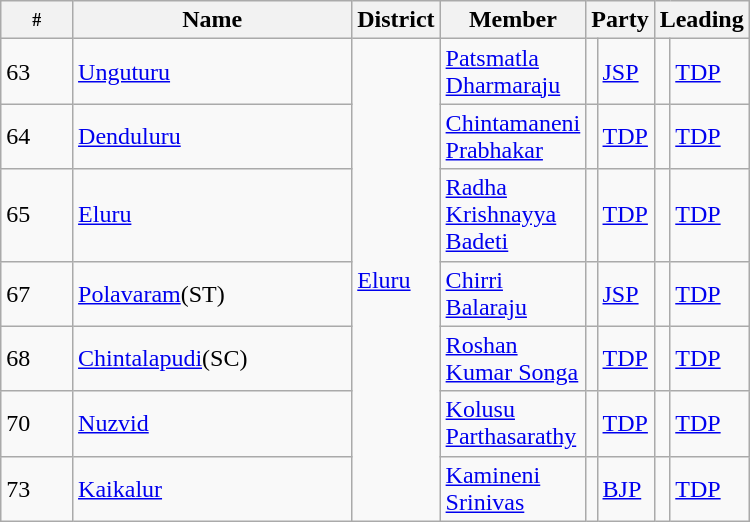<table class="wikitable sortable" width="500px">
<tr>
<th width="50px" style="font-size:75%">#</th>
<th width="200px">Name</th>
<th>District</th>
<th>Member</th>
<th colspan="2">Party</th>
<th colspan=2>Leading<br></th>
</tr>
<tr>
<td>63</td>
<td><a href='#'>Unguturu</a></td>
<td rowspan="7"><a href='#'>Eluru</a></td>
<td><a href='#'>Patsmatla Dharmaraju</a></td>
<td></td>
<td><a href='#'>JSP</a></td>
<td></td>
<td><a href='#'>TDP</a></td>
</tr>
<tr>
<td>64</td>
<td><a href='#'>Denduluru</a></td>
<td><a href='#'>Chintamaneni Prabhakar</a></td>
<td></td>
<td><a href='#'>TDP</a></td>
<td></td>
<td><a href='#'>TDP</a></td>
</tr>
<tr>
<td>65</td>
<td><a href='#'>Eluru</a></td>
<td><a href='#'>Radha Krishnayya Badeti</a></td>
<td></td>
<td><a href='#'>TDP</a></td>
<td></td>
<td><a href='#'>TDP</a></td>
</tr>
<tr>
<td>67</td>
<td><a href='#'>Polavaram</a>(ST)</td>
<td><a href='#'>Chirri Balaraju</a></td>
<td></td>
<td><a href='#'>JSP</a></td>
<td></td>
<td><a href='#'>TDP</a></td>
</tr>
<tr>
<td>68</td>
<td><a href='#'>Chintalapudi</a>(SC)</td>
<td><a href='#'>Roshan Kumar Songa</a></td>
<td></td>
<td><a href='#'>TDP</a></td>
<td></td>
<td><a href='#'>TDP</a></td>
</tr>
<tr>
<td>70</td>
<td><a href='#'>Nuzvid</a></td>
<td><a href='#'>Kolusu Parthasarathy</a></td>
<td></td>
<td><a href='#'>TDP</a></td>
<td></td>
<td><a href='#'>TDP</a></td>
</tr>
<tr>
<td>73</td>
<td><a href='#'>Kaikalur</a></td>
<td><a href='#'>Kamineni Srinivas</a></td>
<td></td>
<td><a href='#'>BJP</a></td>
<td></td>
<td><a href='#'>TDP</a></td>
</tr>
</table>
